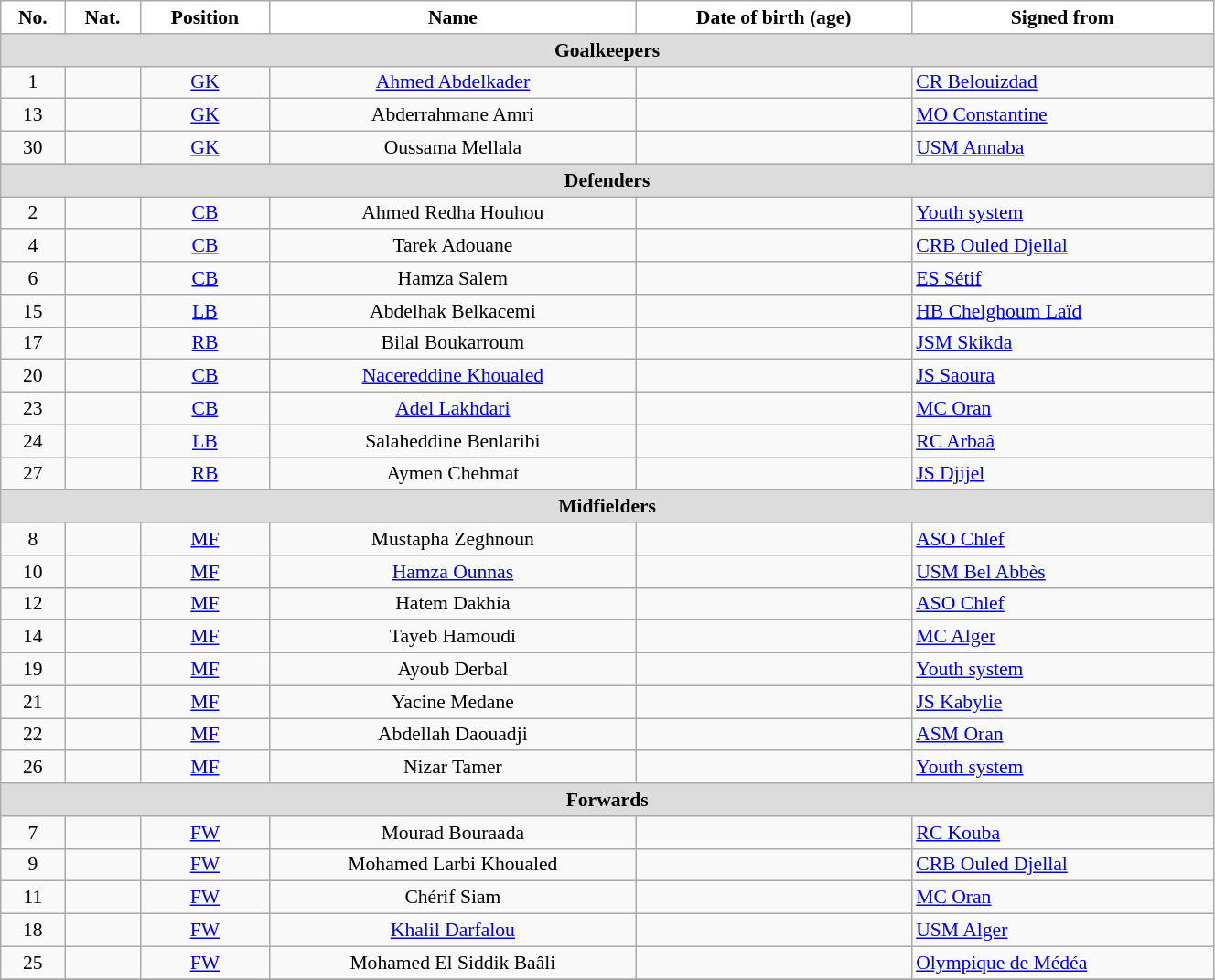<table class="wikitable" style="text-align:center; font-size:90%; width:70%">
<tr>
<th style="background:white; color:black; text-align:center;">No.</th>
<th style="background:white; color:black; text-align:center;">Nat.</th>
<th style="background:white; color:black; text-align:center;">Position</th>
<th style="background:white; color:black; text-align:center;">Name</th>
<th style="background:white; color:black; text-align:center;">Date of birth (age)</th>
<th style="background:white; color:black; text-align:center;">Signed from</th>
</tr>
<tr>
<th colspan=10 style="background:#DCDCDC; text-align:center;">Goalkeepers</th>
</tr>
<tr>
<td>1</td>
<td></td>
<td><a href='#'>GK</a></td>
<td><a href='#'>Ahmed Abdelkader</a></td>
<td></td>
<td style="text-align:left"> <a href='#'>CR Belouizdad</a></td>
</tr>
<tr>
<td>13</td>
<td></td>
<td><a href='#'>GK</a></td>
<td>Abderrahmane Amri</td>
<td></td>
<td style="text-align:left"> <a href='#'>MO Constantine</a></td>
</tr>
<tr>
<td>30</td>
<td></td>
<td><a href='#'>GK</a></td>
<td>Oussama Mellala</td>
<td></td>
<td style="text-align:left"> <a href='#'>USM Annaba</a></td>
</tr>
<tr>
<th colspan=10 style="background:#DCDCDC; text-align:center;">Defenders</th>
</tr>
<tr>
<td>2</td>
<td></td>
<td><a href='#'>CB</a></td>
<td>Ahmed Redha Houhou</td>
<td></td>
<td style="text-align:left"> <a href='#'>Youth system</a></td>
</tr>
<tr>
<td>4</td>
<td></td>
<td><a href='#'>CB</a></td>
<td>Tarek Adouane</td>
<td></td>
<td style="text-align:left"> <a href='#'>CRB Ouled Djellal</a></td>
</tr>
<tr>
<td>6</td>
<td></td>
<td><a href='#'>CB</a></td>
<td>Hamza Salem</td>
<td></td>
<td style="text-align:left"> <a href='#'>ES Sétif</a></td>
</tr>
<tr>
<td>15</td>
<td></td>
<td><a href='#'>LB</a></td>
<td>Abdelhak Belkacemi</td>
<td></td>
<td style="text-align:left"> <a href='#'>HB Chelghoum Laïd</a></td>
</tr>
<tr>
<td>17</td>
<td></td>
<td><a href='#'>RB</a></td>
<td>Bilal Boukarroum</td>
<td></td>
<td style="text-align:left"> <a href='#'>JSM Skikda</a></td>
</tr>
<tr>
<td>20</td>
<td></td>
<td><a href='#'>CB</a></td>
<td><a href='#'>Nacereddine Khoualed</a></td>
<td></td>
<td style="text-align:left"> <a href='#'>JS Saoura</a></td>
</tr>
<tr>
<td>23</td>
<td></td>
<td><a href='#'>CB</a></td>
<td><a href='#'>Adel Lakhdari</a></td>
<td></td>
<td style="text-align:left"> <a href='#'>MC Oran</a></td>
</tr>
<tr>
<td>24</td>
<td></td>
<td><a href='#'>LB</a></td>
<td>Salaheddine Benlaribi</td>
<td></td>
<td style="text-align:left"> <a href='#'>RC Arbaâ</a></td>
</tr>
<tr>
<td>27</td>
<td></td>
<td><a href='#'>RB</a></td>
<td>Aymen Chehmat</td>
<td></td>
<td style="text-align:left"> <a href='#'>JS Djijel</a></td>
</tr>
<tr>
<th colspan=10 style="background:#DCDCDC; text-align:center;">Midfielders</th>
</tr>
<tr>
<td>8</td>
<td></td>
<td><a href='#'>MF</a></td>
<td>Mustapha Zeghnoun</td>
<td></td>
<td style="text-align:left"> <a href='#'>ASO Chlef</a></td>
</tr>
<tr>
<td>10</td>
<td></td>
<td><a href='#'>MF</a></td>
<td><a href='#'>Hamza Ounnas</a></td>
<td></td>
<td style="text-align:left"> <a href='#'>USM Bel Abbès</a></td>
</tr>
<tr>
<td>12</td>
<td></td>
<td><a href='#'>MF</a></td>
<td>Hatem Dakhia</td>
<td></td>
<td style="text-align:left"> <a href='#'>ASO Chlef</a></td>
</tr>
<tr>
<td>14</td>
<td></td>
<td><a href='#'>MF</a></td>
<td>Tayeb Hamoudi</td>
<td></td>
<td style="text-align:left"> <a href='#'>MC Alger</a></td>
</tr>
<tr>
<td>19</td>
<td></td>
<td><a href='#'>MF</a></td>
<td>Ayoub Derbal</td>
<td></td>
<td style="text-align:left"> <a href='#'>Youth system</a></td>
</tr>
<tr>
<td>21</td>
<td></td>
<td><a href='#'>MF</a></td>
<td>Yacine Medane</td>
<td></td>
<td style="text-align:left"> <a href='#'>JS Kabylie</a></td>
</tr>
<tr>
<td>22</td>
<td></td>
<td><a href='#'>MF</a></td>
<td>Abdellah Daouadji</td>
<td></td>
<td style="text-align:left"> <a href='#'>ASM Oran</a></td>
</tr>
<tr>
<td>26</td>
<td></td>
<td><a href='#'>MF</a></td>
<td>Nizar Tamer</td>
<td></td>
<td style="text-align:left"> <a href='#'>Youth system</a></td>
</tr>
<tr>
<th colspan=10 style="background:#DCDCDC; text-align:center;">Forwards</th>
</tr>
<tr>
<td>7</td>
<td></td>
<td><a href='#'>FW</a></td>
<td>Mourad Bouraada</td>
<td></td>
<td style="text-align:left"> <a href='#'>RC Kouba</a></td>
</tr>
<tr>
<td>9</td>
<td></td>
<td><a href='#'>FW</a></td>
<td>Mohamed Larbi Khoualed</td>
<td></td>
<td style="text-align:left"> <a href='#'>CRB Ouled Djellal</a></td>
</tr>
<tr>
<td>11</td>
<td></td>
<td><a href='#'>FW</a></td>
<td>Chérif Siam</td>
<td></td>
<td style="text-align:left"> <a href='#'>MC Oran</a></td>
</tr>
<tr>
<td>18</td>
<td></td>
<td><a href='#'>FW</a></td>
<td><a href='#'>Khalil Darfalou</a></td>
<td></td>
<td style="text-align:left"> <a href='#'>USM Alger</a></td>
</tr>
<tr>
<td>25</td>
<td></td>
<td><a href='#'>FW</a></td>
<td>Mohamed El Siddik Baâli</td>
<td></td>
<td style="text-align:left"> <a href='#'>Olympique de Médéa</a></td>
</tr>
<tr>
</tr>
</table>
